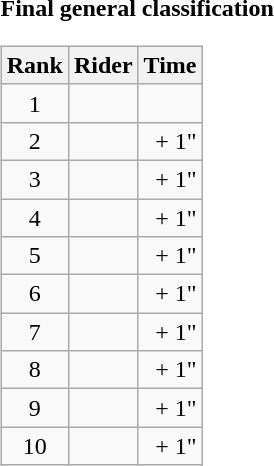<table>
<tr>
<td><strong>Final general classification</strong><br><table class="wikitable">
<tr>
<th scope="col">Rank</th>
<th scope="col">Rider</th>
<th scope="col">Time</th>
</tr>
<tr>
<td style="text-align:center;">1</td>
<td></td>
<td style="text-align:right;"></td>
</tr>
<tr>
<td style="text-align:center;">2</td>
<td></td>
<td style="text-align:right;">+ 1"</td>
</tr>
<tr>
<td style="text-align:center;">3</td>
<td></td>
<td style="text-align:right;">+ 1"</td>
</tr>
<tr>
<td style="text-align:center;">4</td>
<td></td>
<td style="text-align:right;">+ 1"</td>
</tr>
<tr>
<td style="text-align:center;">5</td>
<td></td>
<td style="text-align:right;">+ 1"</td>
</tr>
<tr>
<td style="text-align:center;">6</td>
<td></td>
<td style="text-align:right;">+ 1"</td>
</tr>
<tr>
<td style="text-align:center;">7</td>
<td></td>
<td style="text-align:right;">+ 1"</td>
</tr>
<tr>
<td style="text-align:center;">8</td>
<td></td>
<td style="text-align:right;">+ 1"</td>
</tr>
<tr>
<td style="text-align:center;">9</td>
<td></td>
<td style="text-align:right;">+ 1"</td>
</tr>
<tr>
<td style="text-align:center;">10</td>
<td></td>
<td style="text-align:right;">+ 1"</td>
</tr>
</table>
</td>
</tr>
</table>
